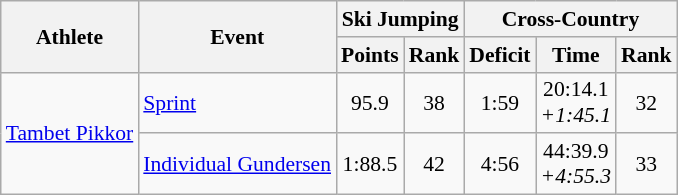<table class="wikitable" style="font-size:90%">
<tr>
<th rowspan="2">Athlete</th>
<th rowspan="2">Event</th>
<th colspan="2">Ski Jumping</th>
<th colspan="6">Cross-Country</th>
</tr>
<tr>
<th>Points</th>
<th>Rank</th>
<th>Deficit</th>
<th>Time</th>
<th>Rank</th>
</tr>
<tr>
<td rowspan=2><a href='#'>Tambet Pikkor</a></td>
<td><a href='#'>Sprint</a></td>
<td align="center">95.9</td>
<td align="center">38</td>
<td align="center">1:59</td>
<td align="center">20:14.1<br> <em>+1:45.1</em></td>
<td align="center">32</td>
</tr>
<tr>
<td><a href='#'>Individual Gundersen</a></td>
<td align="center">1:88.5</td>
<td align="center">42</td>
<td align="center">4:56</td>
<td align="center">44:39.9<br> <em>+4:55.3</em></td>
<td align="center">33</td>
</tr>
</table>
